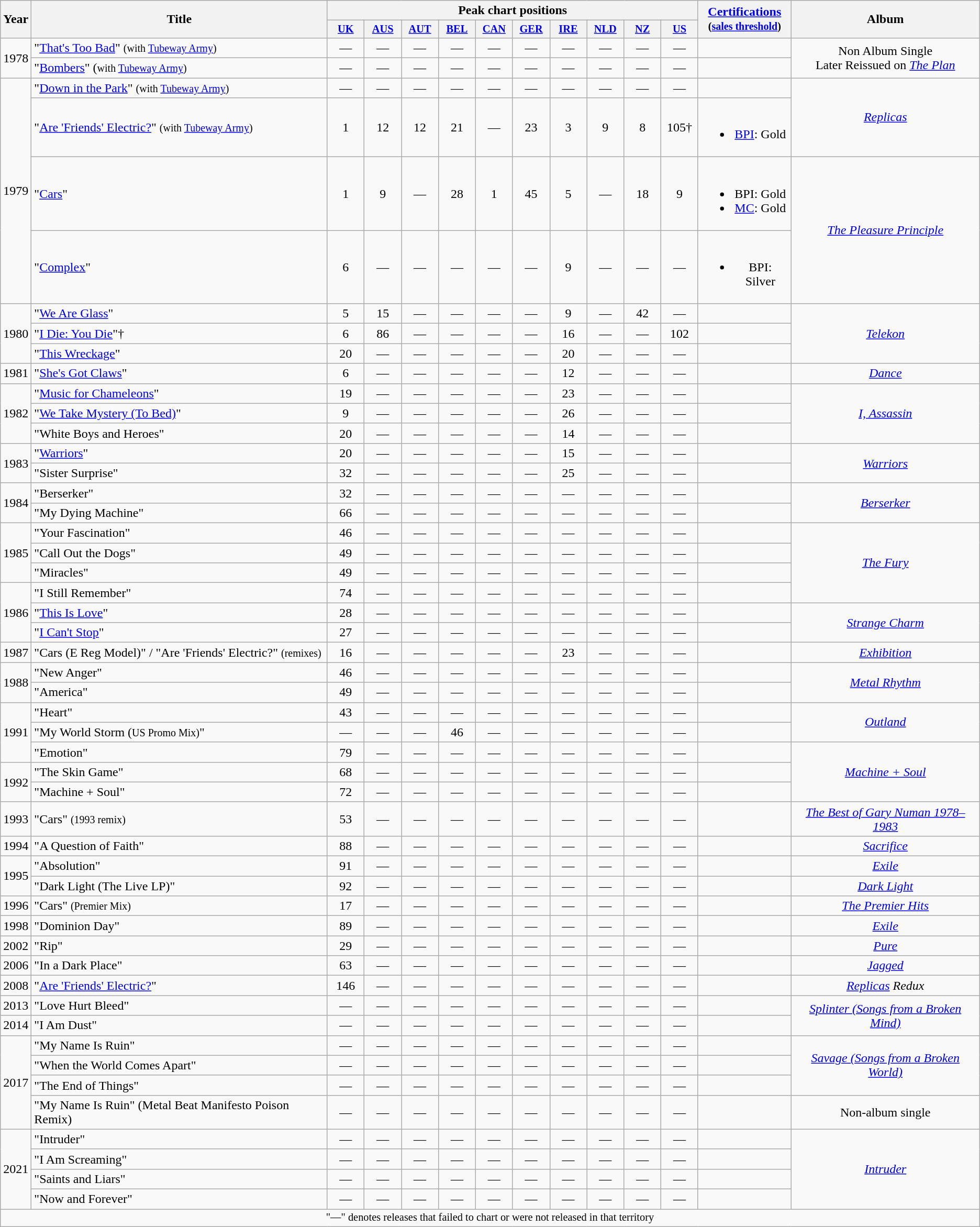<table class="wikitable" style="text-align:center;">
<tr>
<th rowspan="2">Year</th>
<th rowspan="2">Title</th>
<th colspan="10">Peak chart positions</th>
<th rowspan="2"><a href='#'>Certifications</a><br><small>(<a href='#'>sales threshold</a>)</small></th>
<th rowspan="2">Album</th>
</tr>
<tr>
<th style="width:3em;font-size:85%;"><a href='#'>UK</a><br></th>
<th style="width:3em;font-size:85%;"><a href='#'>AUS</a><br></th>
<th style="width:3em;font-size:85%;"><a href='#'>AUT</a><br></th>
<th style="width:3em;font-size:85%;"><a href='#'>BEL</a><br></th>
<th style="width:3em;font-size:85%;"><a href='#'>CAN</a><br></th>
<th style="width:3em;font-size:85%;"><a href='#'>GER</a><br></th>
<th style="width:3em;font-size:85%;"><a href='#'>IRE</a><br></th>
<th style="width:3em;font-size:85%;"><a href='#'>NLD</a><br></th>
<th style="width:3em;font-size:85%;"><a href='#'>NZ</a><br></th>
<th style="width:3em;font-size:85%;"><a href='#'>US</a><br></th>
</tr>
<tr>
<td rowspan="2">1978</td>
<td align="left">"<a href='#'>That's Too Bad</a>" <small>(with <a href='#'>Tubeway Army</a>)</small></td>
<td>—</td>
<td>—</td>
<td>—</td>
<td>—</td>
<td>—</td>
<td>—</td>
<td>—</td>
<td>—</td>
<td>—</td>
<td>—</td>
<td></td>
<td rowspan="2">Non Album Single<br>Later Reissued on <em><a href='#'>The Plan</a></em></td>
</tr>
<tr>
<td align="left">"<a href='#'>Bombers</a>" (<small>with <a href='#'>Tubeway Army</a>)</small></td>
<td>—</td>
<td>—</td>
<td>—</td>
<td>—</td>
<td>—</td>
<td>—</td>
<td>—</td>
<td>—</td>
<td>—</td>
<td>—</td>
<td></td>
</tr>
<tr>
<td rowspan="4">1979</td>
<td align="left">"<a href='#'>Down in the Park</a>" <small>(with <a href='#'>Tubeway Army</a>)</small></td>
<td>—</td>
<td>—</td>
<td>—</td>
<td>—</td>
<td>—</td>
<td>—</td>
<td>—</td>
<td>—</td>
<td>—</td>
<td>—</td>
<td></td>
<td rowspan="2"><em><a href='#'>Replicas</a></em></td>
</tr>
<tr>
<td align="left">"<a href='#'>Are 'Friends' Electric?</a>" <small>(with <a href='#'>Tubeway Army</a>)</small></td>
<td>1</td>
<td>12</td>
<td>12</td>
<td>21</td>
<td>—</td>
<td>23</td>
<td>3</td>
<td>9</td>
<td>8</td>
<td>105†</td>
<td><br><ul><li><a href='#'>BPI</a>: Gold</li></ul></td>
</tr>
<tr>
<td align="left">"<a href='#'>Cars</a>"</td>
<td>1</td>
<td>9</td>
<td>—</td>
<td>28</td>
<td>1</td>
<td>45</td>
<td>5</td>
<td>—</td>
<td>18</td>
<td>9</td>
<td><br><ul><li>BPI: Gold</li><li><a href='#'>MC</a>: Gold</li></ul></td>
<td rowspan="2"><em><a href='#'>The Pleasure Principle</a></em></td>
</tr>
<tr>
<td align="left">"<a href='#'>Complex</a>"</td>
<td>6</td>
<td>—</td>
<td>—</td>
<td>—</td>
<td>—</td>
<td>—</td>
<td>9</td>
<td>—</td>
<td>—</td>
<td>—</td>
<td><br><ul><li>BPI: Silver</li></ul></td>
</tr>
<tr>
<td rowspan="3">1980</td>
<td align="left">"<a href='#'>We Are Glass</a>"</td>
<td>5</td>
<td>15</td>
<td>—</td>
<td>—</td>
<td>—</td>
<td>—</td>
<td>9</td>
<td>—</td>
<td>42</td>
<td>—</td>
<td></td>
<td rowspan="3"><em><a href='#'>Telekon</a></em></td>
</tr>
<tr>
<td align="left">"<a href='#'>I Die: You Die</a>"†</td>
<td>6</td>
<td>86</td>
<td>—</td>
<td>—</td>
<td>—</td>
<td>—</td>
<td>16</td>
<td>—</td>
<td>—</td>
<td>102</td>
<td></td>
</tr>
<tr>
<td align="left">"<a href='#'>This Wreckage</a>"</td>
<td>20</td>
<td>—</td>
<td>—</td>
<td>—</td>
<td>—</td>
<td>—</td>
<td>20</td>
<td>—</td>
<td>—</td>
<td>—</td>
<td></td>
</tr>
<tr>
<td>1981</td>
<td align="left">"<a href='#'>She's Got Claws</a>"</td>
<td>6</td>
<td>—</td>
<td>—</td>
<td>—</td>
<td>—</td>
<td>—</td>
<td>12</td>
<td>—</td>
<td>—</td>
<td>—</td>
<td></td>
<td><em><a href='#'>Dance</a></em></td>
</tr>
<tr>
<td rowspan="3">1982</td>
<td align="left">"<a href='#'>Music for Chameleons</a>"</td>
<td>19</td>
<td>—</td>
<td>—</td>
<td>—</td>
<td>—</td>
<td>—</td>
<td>23</td>
<td>—</td>
<td>—</td>
<td>—</td>
<td></td>
<td rowspan="3"><em><a href='#'>I, Assassin</a></em></td>
</tr>
<tr>
<td align="left">"<a href='#'>We Take Mystery (To Bed)</a>"</td>
<td>9</td>
<td>—</td>
<td>—</td>
<td>—</td>
<td>—</td>
<td>—</td>
<td>26</td>
<td>—</td>
<td>—</td>
<td>—</td>
<td></td>
</tr>
<tr>
<td align="left">"White Boys and Heroes"</td>
<td>20</td>
<td>—</td>
<td>—</td>
<td>—</td>
<td>—</td>
<td>—</td>
<td>14</td>
<td>—</td>
<td>—</td>
<td>—</td>
<td></td>
</tr>
<tr>
<td rowspan="2">1983</td>
<td align="left">"<a href='#'>Warriors</a>"</td>
<td>20</td>
<td>—</td>
<td>—</td>
<td>—</td>
<td>—</td>
<td>—</td>
<td>15</td>
<td>—</td>
<td>—</td>
<td>—</td>
<td></td>
<td rowspan="2"><em><a href='#'>Warriors</a></em></td>
</tr>
<tr>
<td align="left">"Sister Surprise"</td>
<td>32</td>
<td>—</td>
<td>—</td>
<td>—</td>
<td>—</td>
<td>—</td>
<td>25</td>
<td>—</td>
<td>—</td>
<td>—</td>
<td></td>
</tr>
<tr>
<td rowspan="2">1984</td>
<td align="left">"Berserker"</td>
<td>32</td>
<td>—</td>
<td>—</td>
<td>—</td>
<td>—</td>
<td>—</td>
<td>—</td>
<td>—</td>
<td>—</td>
<td>—</td>
<td></td>
<td rowspan="2"><em><a href='#'>Berserker</a></em></td>
</tr>
<tr>
<td align="left">"My Dying Machine"</td>
<td>66</td>
<td>—</td>
<td>—</td>
<td>—</td>
<td>—</td>
<td>—</td>
<td>—</td>
<td>—</td>
<td>—</td>
<td>—</td>
<td></td>
</tr>
<tr>
<td rowspan="3">1985</td>
<td align="left">"Your Fascination"</td>
<td>46</td>
<td>—</td>
<td>—</td>
<td>—</td>
<td>—</td>
<td>—</td>
<td>—</td>
<td>—</td>
<td>—</td>
<td>—</td>
<td></td>
<td rowspan="4"><em><a href='#'>The Fury</a></em></td>
</tr>
<tr>
<td align="left">"Call Out the Dogs"</td>
<td>49</td>
<td>—</td>
<td>—</td>
<td>—</td>
<td>—</td>
<td>—</td>
<td>—</td>
<td>—</td>
<td>—</td>
<td>—</td>
<td></td>
</tr>
<tr>
<td align="left">"Miracles"</td>
<td>49</td>
<td>—</td>
<td>—</td>
<td>—</td>
<td>—</td>
<td>—</td>
<td>—</td>
<td>—</td>
<td>—</td>
<td>—</td>
<td></td>
</tr>
<tr>
<td rowspan="3">1986</td>
<td align="left">"I Still Remember"</td>
<td>74</td>
<td>—</td>
<td>—</td>
<td>—</td>
<td>—</td>
<td>—</td>
<td>—</td>
<td>—</td>
<td>—</td>
<td>—</td>
<td></td>
</tr>
<tr>
<td align="left">"<a href='#'>This Is Love</a>"</td>
<td>28</td>
<td>—</td>
<td>—</td>
<td>—</td>
<td>—</td>
<td>—</td>
<td>—</td>
<td>—</td>
<td>—</td>
<td>—</td>
<td></td>
<td rowspan="2"><em><a href='#'>Strange Charm</a></em></td>
</tr>
<tr>
<td align="left">"<a href='#'>I Can't Stop</a>"</td>
<td>27</td>
<td>—</td>
<td>—</td>
<td>—</td>
<td>—</td>
<td>—</td>
<td>—</td>
<td>—</td>
<td>—</td>
<td>—</td>
<td></td>
</tr>
<tr>
<td>1987</td>
<td align="left">"Cars (E Reg Model)" / "Are 'Friends' Electric?" <small>(remixes)</small></td>
<td>16</td>
<td>—</td>
<td>—</td>
<td>—</td>
<td>—</td>
<td>—</td>
<td>23</td>
<td>—</td>
<td>—</td>
<td>—</td>
<td></td>
<td><em><a href='#'>Exhibition</a></em></td>
</tr>
<tr>
<td rowspan="2">1988</td>
<td align="left">"New Anger"</td>
<td>46</td>
<td>—</td>
<td>—</td>
<td>—</td>
<td>—</td>
<td>—</td>
<td>—</td>
<td>—</td>
<td>—</td>
<td>—</td>
<td></td>
<td rowspan="2"><em><a href='#'>Metal Rhythm</a></em></td>
</tr>
<tr>
<td align="left">"America"</td>
<td>49</td>
<td>—</td>
<td>—</td>
<td>—</td>
<td>—</td>
<td>—</td>
<td>—</td>
<td>—</td>
<td>—</td>
<td>—</td>
<td></td>
</tr>
<tr>
<td rowspan="3">1991</td>
<td align="left">"Heart"</td>
<td>43</td>
<td>—</td>
<td>—</td>
<td>—</td>
<td>—</td>
<td>—</td>
<td>—</td>
<td>—</td>
<td>—</td>
<td>—</td>
<td></td>
<td rowspan="2"><em><a href='#'>Outland</a></em></td>
</tr>
<tr>
<td align="left">"My World Storm (<small>US Promo Mix)</small>"</td>
<td>—</td>
<td>—</td>
<td>—</td>
<td>46</td>
<td>—</td>
<td>—</td>
<td>—</td>
<td>—</td>
<td>—</td>
<td>—</td>
<td></td>
</tr>
<tr>
<td align="left">"Emotion"</td>
<td>79</td>
<td>—</td>
<td>—</td>
<td>—</td>
<td>—</td>
<td>—</td>
<td>—</td>
<td>—</td>
<td>—</td>
<td>—</td>
<td></td>
<td rowspan="3"><em><a href='#'>Machine + Soul</a></em></td>
</tr>
<tr>
<td rowspan="2">1992</td>
<td align="left">"The Skin Game"</td>
<td>68</td>
<td>—</td>
<td>—</td>
<td>—</td>
<td>—</td>
<td>—</td>
<td>—</td>
<td>—</td>
<td>—</td>
<td>—</td>
<td></td>
</tr>
<tr>
<td align="left">"Machine + Soul"</td>
<td>72</td>
<td>—</td>
<td>—</td>
<td>—</td>
<td>—</td>
<td>—</td>
<td>—</td>
<td>—</td>
<td>—</td>
<td>—</td>
<td></td>
</tr>
<tr>
<td>1993</td>
<td align="left">"Cars" <small>(1993 remix)</small></td>
<td>53</td>
<td>—</td>
<td>—</td>
<td>—</td>
<td>—</td>
<td>—</td>
<td>—</td>
<td>—</td>
<td>—</td>
<td>—</td>
<td></td>
<td><em><a href='#'>The Best of Gary Numan 1978–1983</a></em></td>
</tr>
<tr>
<td>1994</td>
<td align="left">"A Question of Faith"</td>
<td>88</td>
<td>—</td>
<td>—</td>
<td>—</td>
<td>—</td>
<td>—</td>
<td>—</td>
<td>—</td>
<td>—</td>
<td>—</td>
<td></td>
<td><em><a href='#'>Sacrifice</a></em></td>
</tr>
<tr>
<td rowspan="2">1995</td>
<td align="left">"Absolution"</td>
<td>91</td>
<td>—</td>
<td>—</td>
<td>—</td>
<td>—</td>
<td>—</td>
<td>—</td>
<td>—</td>
<td>—</td>
<td>—</td>
<td></td>
<td><em><a href='#'>Exile</a></em></td>
</tr>
<tr>
<td align="left">"Dark Light (The Live LP)"</td>
<td>92</td>
<td>—</td>
<td>—</td>
<td>—</td>
<td>—</td>
<td>—</td>
<td>—</td>
<td>—</td>
<td>—</td>
<td>—</td>
<td></td>
<td><em><a href='#'>Dark Light</a></em></td>
</tr>
<tr>
<td>1996</td>
<td align="left">"Cars" <small>(Premier Mix)</small></td>
<td>17</td>
<td>—</td>
<td>—</td>
<td>—</td>
<td>—</td>
<td>—</td>
<td>—</td>
<td>—</td>
<td>—</td>
<td>—</td>
<td></td>
<td><em><a href='#'>The Premier Hits</a></em></td>
</tr>
<tr>
<td>1998</td>
<td align="left">"Dominion Day"</td>
<td>89</td>
<td>—</td>
<td>—</td>
<td>—</td>
<td>—</td>
<td>—</td>
<td>—</td>
<td>—</td>
<td>—</td>
<td>—</td>
<td></td>
<td><em><a href='#'>Exile</a></em></td>
</tr>
<tr>
<td>2002</td>
<td align="left">"Rip"</td>
<td>29</td>
<td>—</td>
<td>—</td>
<td>—</td>
<td>—</td>
<td>—</td>
<td>—</td>
<td>—</td>
<td>—</td>
<td>—</td>
<td></td>
<td><em><a href='#'>Pure</a></em></td>
</tr>
<tr>
<td>2006</td>
<td align="left">"In a Dark Place"</td>
<td>63</td>
<td>—</td>
<td>—</td>
<td>—</td>
<td>—</td>
<td>—</td>
<td>—</td>
<td>—</td>
<td>—</td>
<td>—</td>
<td></td>
<td><em><a href='#'>Jagged</a></em></td>
</tr>
<tr>
<td>2008</td>
<td align="left">"<a href='#'>Are 'Friends' Electric?</a>"</td>
<td>146</td>
<td>—</td>
<td>—</td>
<td>—</td>
<td>—</td>
<td>—</td>
<td>—</td>
<td>—</td>
<td>—</td>
<td>—</td>
<td></td>
<td><em><a href='#'>Replicas</a> Redux</em></td>
</tr>
<tr>
<td>2013</td>
<td align="left">"Love Hurt Bleed"</td>
<td>—</td>
<td>—</td>
<td>—</td>
<td>—</td>
<td>—</td>
<td>—</td>
<td>—</td>
<td>—</td>
<td>—</td>
<td>—</td>
<td></td>
<td rowspan="2"><em><a href='#'>Splinter (Songs from a Broken Mind)</a></em></td>
</tr>
<tr>
<td>2014</td>
<td align="left">"I Am Dust"</td>
<td>—</td>
<td>—</td>
<td>—</td>
<td>—</td>
<td>—</td>
<td>—</td>
<td>—</td>
<td>—</td>
<td>—</td>
<td>—</td>
<td></td>
</tr>
<tr>
<td rowspan="4">2017</td>
<td align="left">"My Name Is Ruin"</td>
<td>—</td>
<td>—</td>
<td>—</td>
<td>—</td>
<td>—</td>
<td>—</td>
<td>—</td>
<td>—</td>
<td>—</td>
<td>—</td>
<td></td>
<td rowspan="3"><em><a href='#'>Savage (Songs from a Broken World)</a></em></td>
</tr>
<tr>
<td align="left">"When the World Comes Apart"</td>
<td>—</td>
<td>—</td>
<td>—</td>
<td>—</td>
<td>—</td>
<td>—</td>
<td>—</td>
<td>—</td>
<td>—</td>
<td>—</td>
<td></td>
</tr>
<tr>
<td align="left">"The End of Things"</td>
<td>—</td>
<td>—</td>
<td>—</td>
<td>—</td>
<td>—</td>
<td>—</td>
<td>—</td>
<td>—</td>
<td>—</td>
<td>—</td>
<td></td>
</tr>
<tr>
<td align="left">"My Name Is Ruin" (Metal Beat Manifesto Poison Remix)</td>
<td>—</td>
<td>—</td>
<td>—</td>
<td>—</td>
<td>—</td>
<td>—</td>
<td>—</td>
<td>—</td>
<td>—</td>
<td>—</td>
<td></td>
<td>Non-album single</td>
</tr>
<tr>
<td rowspan="4">2021</td>
<td align="left">"Intruder"</td>
<td>—</td>
<td>—</td>
<td>—</td>
<td>—</td>
<td>—</td>
<td>—</td>
<td>—</td>
<td>—</td>
<td>—</td>
<td>—</td>
<td></td>
<td rowspan="4"><em><a href='#'>Intruder</a></em></td>
</tr>
<tr>
<td align="left">"I Am Screaming"</td>
<td>—</td>
<td>—</td>
<td>—</td>
<td>—</td>
<td>—</td>
<td>—</td>
<td>—</td>
<td>—</td>
<td>—</td>
<td>—</td>
<td></td>
</tr>
<tr>
<td align="left">"Saints and Liars"</td>
<td>—</td>
<td>—</td>
<td>—</td>
<td>—</td>
<td>—</td>
<td>—</td>
<td>—</td>
<td>—</td>
<td>—</td>
<td>—</td>
<td></td>
</tr>
<tr>
<td align="left">"Now and Forever"</td>
<td>—</td>
<td>—</td>
<td>—</td>
<td>—</td>
<td>—</td>
<td>—</td>
<td>—</td>
<td>—</td>
<td>—</td>
<td>—</td>
<td></td>
</tr>
<tr>
<td colspan="19" style="font-size:85%">"—" denotes releases that failed to chart or were not released in that territory</td>
</tr>
</table>
